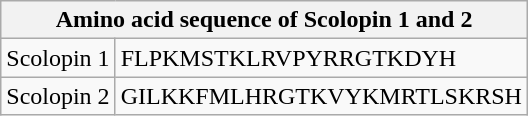<table class="wikitable">
<tr>
<th colspan="2">Amino acid sequence of Scolopin 1 and 2</th>
</tr>
<tr>
<td>Scolopin 1</td>
<td>FLPKMSTKLRVPYRRGTKDYH</td>
</tr>
<tr>
<td>Scolopin 2</td>
<td>GILKKFMLHRGTKVYKMRTLSKRSH</td>
</tr>
</table>
